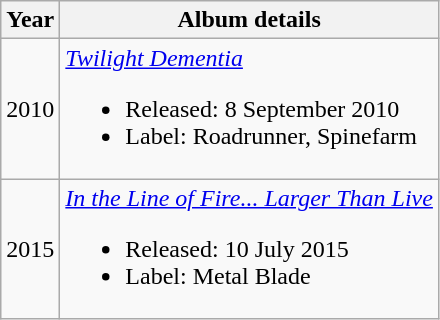<table class=wikitable>
<tr>
<th>Year</th>
<th>Album details</th>
</tr>
<tr>
<td>2010</td>
<td><em><a href='#'>Twilight Dementia</a></em><br><ul><li>Released: 8 September 2010</li><li>Label: Roadrunner, Spinefarm</li></ul></td>
</tr>
<tr>
<td>2015</td>
<td><em><a href='#'>In the Line of Fire... Larger Than Live</a></em><br><ul><li>Released: 10 July 2015</li><li>Label: Metal Blade</li></ul></td>
</tr>
</table>
